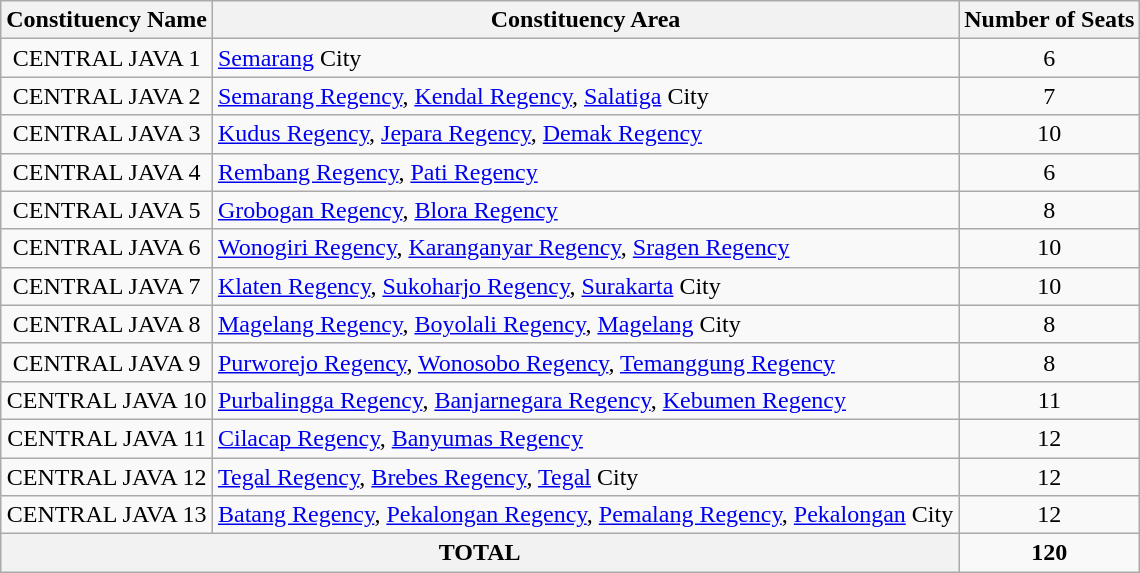<table class="wikitable">
<tr>
<th>Constituency Name</th>
<th>Constituency Area</th>
<th>Number of Seats</th>
</tr>
<tr>
<td align=center>CENTRAL JAVA 1</td>
<td><a href='#'>Semarang</a> City</td>
<td align=center>6</td>
</tr>
<tr>
<td align=center>CENTRAL JAVA 2</td>
<td><a href='#'>Semarang Regency</a>, <a href='#'>Kendal Regency</a>, <a href='#'>Salatiga</a> City</td>
<td align=center>7</td>
</tr>
<tr>
<td align=center>CENTRAL JAVA 3</td>
<td><a href='#'>Kudus Regency</a>, <a href='#'>Jepara Regency</a>, <a href='#'>Demak Regency</a></td>
<td align=center>10</td>
</tr>
<tr>
<td align=center>CENTRAL JAVA 4</td>
<td><a href='#'>Rembang Regency</a>, <a href='#'>Pati Regency</a></td>
<td align=center>6</td>
</tr>
<tr>
<td align=center>CENTRAL JAVA 5</td>
<td><a href='#'>Grobogan Regency</a>, <a href='#'>Blora Regency</a></td>
<td align=center>8</td>
</tr>
<tr>
<td align=center>CENTRAL JAVA 6</td>
<td><a href='#'>Wonogiri Regency</a>, <a href='#'>Karanganyar Regency</a>, <a href='#'>Sragen Regency</a></td>
<td align=center>10</td>
</tr>
<tr>
<td align=center>CENTRAL JAVA 7</td>
<td><a href='#'>Klaten Regency</a>, <a href='#'>Sukoharjo Regency</a>, <a href='#'>Surakarta</a> City</td>
<td align=center>10</td>
</tr>
<tr>
<td align=center>CENTRAL JAVA 8</td>
<td><a href='#'>Magelang Regency</a>, <a href='#'>Boyolali Regency</a>, <a href='#'>Magelang</a> City</td>
<td align=center>8</td>
</tr>
<tr>
<td align=center>CENTRAL JAVA 9</td>
<td><a href='#'>Purworejo Regency</a>, <a href='#'>Wonosobo Regency</a>, <a href='#'>Temanggung Regency</a></td>
<td align=center>8</td>
</tr>
<tr>
<td align=center>CENTRAL JAVA 10</td>
<td><a href='#'>Purbalingga Regency</a>, <a href='#'>Banjarnegara Regency</a>, <a href='#'>Kebumen Regency</a></td>
<td align=center>11</td>
</tr>
<tr>
<td align=center>CENTRAL JAVA 11</td>
<td><a href='#'>Cilacap Regency</a>, <a href='#'>Banyumas Regency</a></td>
<td align=center>12</td>
</tr>
<tr>
<td align=center>CENTRAL JAVA 12</td>
<td><a href='#'>Tegal Regency</a>, <a href='#'>Brebes Regency</a>, <a href='#'>Tegal</a> City</td>
<td align=center>12</td>
</tr>
<tr>
<td align=center>CENTRAL JAVA 13</td>
<td><a href='#'>Batang Regency</a>, <a href='#'>Pekalongan Regency</a>, <a href='#'>Pemalang Regency</a>, <a href='#'>Pekalongan</a> City</td>
<td align=center>12</td>
</tr>
<tr>
<th colspan=2>TOTAL</th>
<td align=center><strong>120</strong></td>
</tr>
</table>
